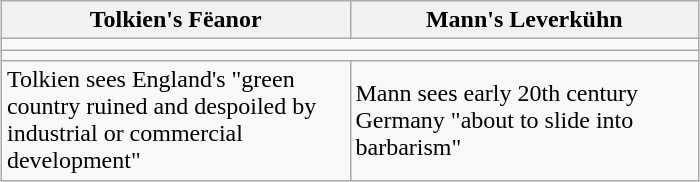<table class="wikitable" style="margin: 1em auto;">
<tr>
<th scope="col" style="width: 225px;">Tolkien's Fëanor</th>
<th scope="col" style="width: 225px;">Mann's Leverkühn</th>
</tr>
<tr>
<td colspan=2></td>
</tr>
<tr>
<td colspan=2></td>
</tr>
<tr>
<td>Tolkien sees England's "green country ruined and despoiled by industrial or commercial development"</td>
<td>Mann sees early 20th century Germany "about to slide into barbarism"</td>
</tr>
</table>
